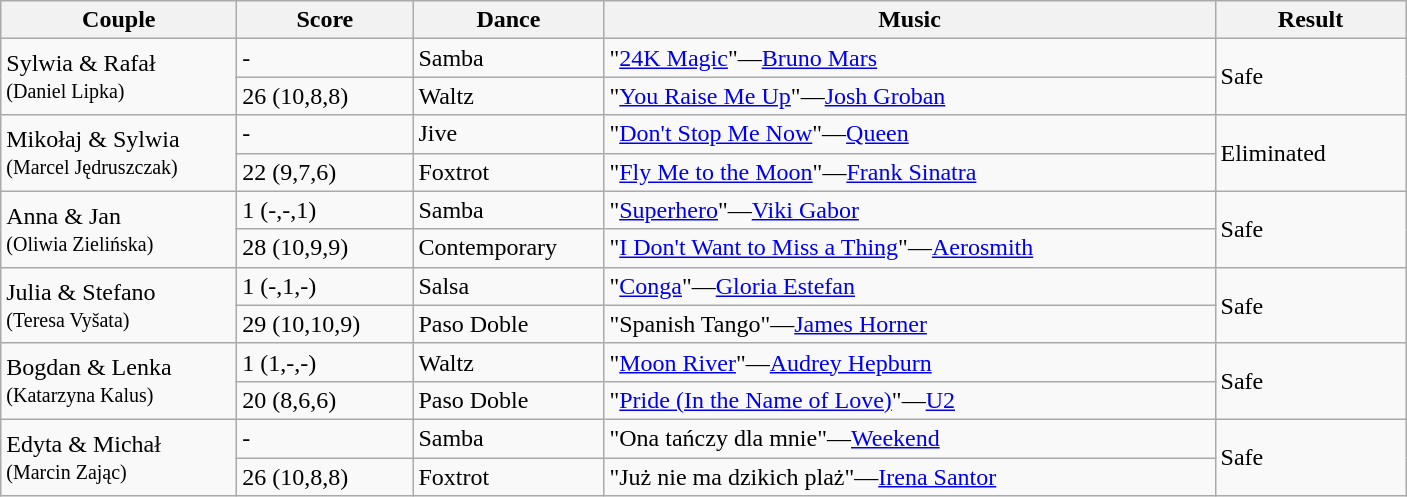<table class="wikitable">
<tr>
<th style="width:150px;">Couple</th>
<th style="width:110px;">Score</th>
<th style="width:120px;">Dance</th>
<th style="width:400px;">Music</th>
<th style="width:120px;">Result</th>
</tr>
<tr>
<td rowspan="2">Sylwia & Rafał<br><small>(Daniel Lipka)</small></td>
<td>-</td>
<td>Samba</td>
<td>"<a href='#'>24K Magic</a>"—<a href='#'>Bruno Mars</a></td>
<td rowspan="2">Safe</td>
</tr>
<tr>
<td>26 (10,8,8)</td>
<td>Waltz</td>
<td>"<a href='#'>You Raise Me Up</a>"—<a href='#'>Josh Groban</a></td>
</tr>
<tr>
<td rowspan="2">Mikołaj & Sylwia<br><small>(Marcel Jędruszczak)</small></td>
<td>-</td>
<td>Jive</td>
<td>"<a href='#'>Don't Stop Me Now</a>"—<a href='#'>Queen</a></td>
<td rowspan="2">Eliminated</td>
</tr>
<tr>
<td>22 (9,7,6)</td>
<td>Foxtrot</td>
<td>"<a href='#'>Fly Me to the Moon</a>"—<a href='#'>Frank Sinatra</a></td>
</tr>
<tr>
<td rowspan="2">Anna & Jan<br><small>(Oliwia Zielińska)</small></td>
<td>1 (-,-,1)</td>
<td>Samba</td>
<td>"<a href='#'>Superhero</a>"—<a href='#'>Viki Gabor</a></td>
<td rowspan="2">Safe</td>
</tr>
<tr>
<td>28 (10,9,9)</td>
<td>Contemporary</td>
<td>"<a href='#'>I Don't Want to Miss a Thing</a>"—<a href='#'>Aerosmith</a></td>
</tr>
<tr>
<td rowspan="2">Julia & Stefano<br><small>(Teresa Vyšata)</small></td>
<td>1 (-,1,-)</td>
<td>Salsa</td>
<td>"<a href='#'>Conga</a>"—<a href='#'>Gloria Estefan</a></td>
<td rowspan="2">Safe</td>
</tr>
<tr>
<td>29 (10,10,9)</td>
<td>Paso Doble</td>
<td>"Spanish Tango"—<a href='#'>James Horner</a></td>
</tr>
<tr>
<td rowspan="2">Bogdan & Lenka<br><small>(Katarzyna Kalus)</small></td>
<td>1 (1,-,-)</td>
<td>Waltz</td>
<td>"<a href='#'>Moon River</a>"—<a href='#'>Audrey Hepburn</a></td>
<td rowspan="2">Safe</td>
</tr>
<tr>
<td>20 (8,6,6)</td>
<td>Paso Doble</td>
<td>"<a href='#'>Pride (In the Name of Love)</a>"—<a href='#'>U2</a></td>
</tr>
<tr>
<td rowspan="2">Edyta & Michał<br><small>(Marcin Zając)</small></td>
<td>-</td>
<td>Samba</td>
<td>"Ona tańczy dla mnie"—<a href='#'>Weekend</a></td>
<td rowspan="2">Safe</td>
</tr>
<tr>
<td>26 (10,8,8)</td>
<td>Foxtrot</td>
<td>"Już nie ma dzikich plaż"—<a href='#'>Irena Santor</a></td>
</tr>
</table>
